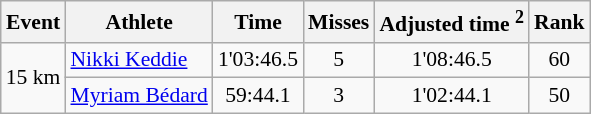<table class="wikitable" style="font-size:90%">
<tr>
<th>Event</th>
<th>Athlete</th>
<th>Time</th>
<th>Misses</th>
<th>Adjusted time <sup>2</sup></th>
<th>Rank</th>
</tr>
<tr>
<td rowspan="2">15 km</td>
<td><a href='#'>Nikki Keddie</a></td>
<td align="center">1'03:46.5</td>
<td align="center">5</td>
<td align="center">1'08:46.5</td>
<td align="center">60</td>
</tr>
<tr>
<td><a href='#'>Myriam Bédard</a></td>
<td align="center">59:44.1</td>
<td align="center">3</td>
<td align="center">1'02:44.1</td>
<td align="center">50</td>
</tr>
</table>
